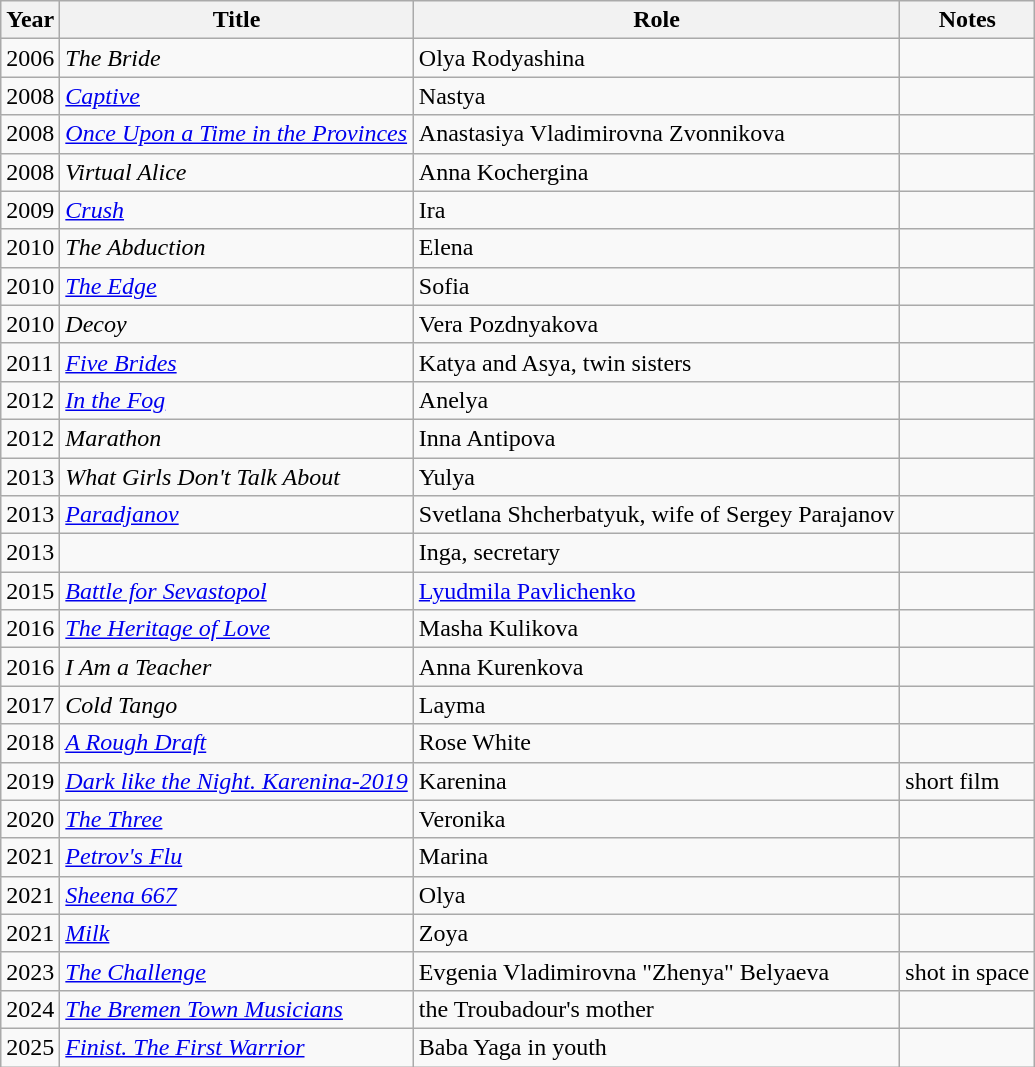<table class="wikitable sortable">
<tr>
<th>Year</th>
<th>Title</th>
<th>Role</th>
<th>Notes</th>
</tr>
<tr>
<td>2006</td>
<td><em>The Bride</em></td>
<td>Olya Rodyashina</td>
<td></td>
</tr>
<tr>
<td>2008</td>
<td><em><a href='#'>Captive</a></em></td>
<td>Nastya</td>
<td></td>
</tr>
<tr>
<td>2008</td>
<td><em><a href='#'>Once Upon a Time in the Provinces</a></em></td>
<td>Anastasiya Vladimirovna Zvonnikova</td>
<td></td>
</tr>
<tr>
<td>2008</td>
<td><em>Virtual Alice</em></td>
<td>Anna Kochergina</td>
<td></td>
</tr>
<tr>
<td>2009</td>
<td><em><a href='#'>Crush</a></em></td>
<td>Ira</td>
<td></td>
</tr>
<tr>
<td>2010</td>
<td><em>The Abduction</em></td>
<td>Elena</td>
<td></td>
</tr>
<tr>
<td>2010</td>
<td><em><a href='#'>The Edge</a></em></td>
<td>Sofia</td>
<td></td>
</tr>
<tr>
<td>2010</td>
<td><em>Decoy</em></td>
<td>Vera Pozdnyakova</td>
<td></td>
</tr>
<tr>
<td>2011</td>
<td><em><a href='#'>Five Brides</a></em></td>
<td>Katya and Asya, twin sisters</td>
<td></td>
</tr>
<tr>
<td>2012</td>
<td><em><a href='#'>In the Fog</a></em></td>
<td>Anelya</td>
<td></td>
</tr>
<tr>
<td>2012</td>
<td><em>Marathon</em></td>
<td>Inna Antipova</td>
<td></td>
</tr>
<tr>
<td>2013</td>
<td><em>What Girls Don't Talk About</em></td>
<td>Yulya</td>
<td></td>
</tr>
<tr>
<td>2013</td>
<td><em><a href='#'>Paradjanov</a></em></td>
<td>Svetlana Shcherbatyuk, wife of Sergey Parajanov</td>
<td></td>
</tr>
<tr>
<td>2013</td>
<td><em></em></td>
<td>Inga, secretary</td>
<td></td>
</tr>
<tr>
<td>2015</td>
<td><em><a href='#'>Battle for Sevastopol</a></em></td>
<td><a href='#'>Lyudmila Pavlichenko</a></td>
<td></td>
</tr>
<tr>
<td>2016</td>
<td><em><a href='#'>The Heritage of Love</a></em></td>
<td>Masha Kulikova</td>
<td></td>
</tr>
<tr>
<td>2016</td>
<td><em>I Am a Teacher</em></td>
<td>Anna Kurenkova</td>
<td></td>
</tr>
<tr>
<td>2017</td>
<td><em>Cold Tango</em></td>
<td>Layma</td>
<td></td>
</tr>
<tr>
<td>2018</td>
<td><em><a href='#'>A Rough Draft</a></em></td>
<td>Rose White</td>
<td></td>
</tr>
<tr>
<td>2019</td>
<td><em><a href='#'>Dark like the Night. Karenina-2019</a></em></td>
<td>Karenina</td>
<td>short film</td>
</tr>
<tr>
<td>2020</td>
<td><em><a href='#'>The Three</a></em></td>
<td>Veronika</td>
<td></td>
</tr>
<tr>
<td>2021</td>
<td><em><a href='#'>Petrov's Flu</a></em></td>
<td>Marina</td>
<td></td>
</tr>
<tr>
<td>2021</td>
<td><em><a href='#'>Sheena 667</a></em></td>
<td>Olya</td>
<td></td>
</tr>
<tr>
<td>2021</td>
<td><em><a href='#'>Milk</a></em></td>
<td>Zoya</td>
<td></td>
</tr>
<tr>
<td>2023</td>
<td><em><a href='#'>The Challenge</a></em></td>
<td>Evgenia Vladimirovna "Zhenya" Belyaeva</td>
<td>shot in space</td>
</tr>
<tr>
<td>2024</td>
<td><em><a href='#'>The Bremen Town Musicians</a></em></td>
<td>the Troubadour's mother</td>
<td></td>
</tr>
<tr>
<td>2025</td>
<td><em><a href='#'>Finist. The First Warrior</a></em></td>
<td>Baba Yaga in youth</td>
<td></td>
</tr>
</table>
